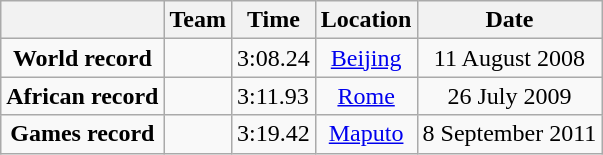<table class=wikitable style=text-align:center>
<tr>
<th></th>
<th>Team</th>
<th>Time</th>
<th>Location</th>
<th>Date</th>
</tr>
<tr>
<td><strong>World record</strong></td>
<td align=left></td>
<td align=left>3:08.24</td>
<td><a href='#'>Beijing</a></td>
<td>11 August 2008</td>
</tr>
<tr>
<td><strong>African record</strong></td>
<td align=left></td>
<td align=left>3:11.93</td>
<td><a href='#'>Rome</a></td>
<td>26 July 2009</td>
</tr>
<tr>
<td><strong>Games record</strong></td>
<td align=left></td>
<td align=left>3:19.42</td>
<td><a href='#'>Maputo</a></td>
<td>8 September 2011</td>
</tr>
</table>
